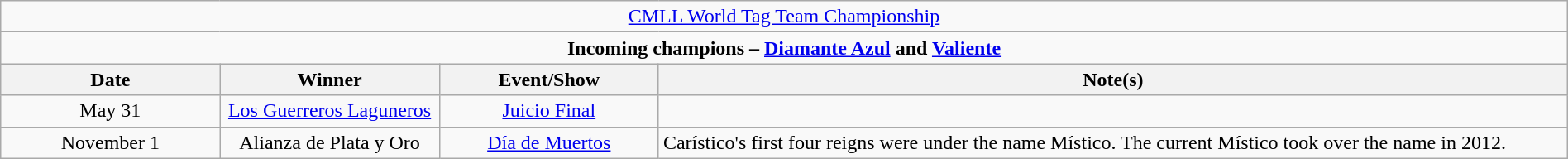<table class="wikitable" style="text-align:center; width:100%;">
<tr>
<td colspan="4" style="text-align: center;"><a href='#'>CMLL World Tag Team Championship</a></td>
</tr>
<tr>
<td colspan="4" style="text-align: center;"><strong>Incoming champions – <a href='#'>Diamante Azul</a> and <a href='#'>Valiente</a></strong></td>
</tr>
<tr>
<th width=14%>Date</th>
<th width=14%>Winner</th>
<th width=14%>Event/Show</th>
<th width=58%>Note(s)</th>
</tr>
<tr>
<td>May 31</td>
<td><a href='#'>Los Guerreros Laguneros</a><br></td>
<td><a href='#'>Juicio Final</a></td>
<td></td>
</tr>
<tr>
<td>November 1</td>
<td>Alianza de Plata y Oro<br></td>
<td><a href='#'>Día de Muertos</a></td>
<td align=left>Carístico's first four reigns were under the name Místico. The current Místico took over the name in 2012.</td>
</tr>
</table>
